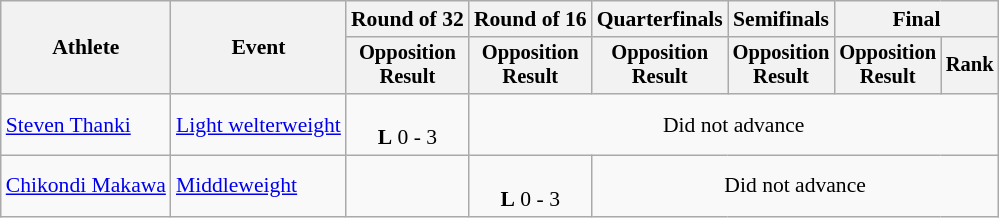<table class="wikitable" style="font-size:90%;">
<tr>
<th rowspan=2>Athlete</th>
<th rowspan=2>Event</th>
<th>Round of 32</th>
<th>Round of 16</th>
<th>Quarterfinals</th>
<th>Semifinals</th>
<th colspan=2>Final</th>
</tr>
<tr style="font-size:95%">
<th>Opposition<br>Result</th>
<th>Opposition<br>Result</th>
<th>Opposition<br>Result</th>
<th>Opposition<br>Result</th>
<th>Opposition<br>Result</th>
<th>Rank</th>
</tr>
<tr align=center>
<td align=left><a href='#'>Steven Thanki</a></td>
<td align=left><a href='#'>Light welterweight</a></td>
<td><br><strong>L</strong> 0 - 3</td>
<td colspan=5>Did not advance</td>
</tr>
<tr align=center>
<td align=left><a href='#'>Chikondi Makawa</a></td>
<td align=left><a href='#'>Middleweight</a></td>
<td></td>
<td><br><strong>L</strong> 0 - 3</td>
<td colspan=4>Did not advance</td>
</tr>
</table>
